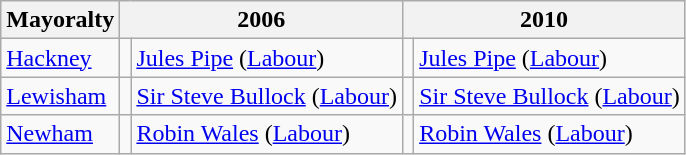<table class="wikitable" border="1">
<tr>
<th scope="col">Mayoralty</th>
<th colspan=2>2006</th>
<th colspan=2>2010</th>
</tr>
<tr>
<td><a href='#'>Hackney</a></td>
<td></td>
<td><a href='#'>Jules Pipe</a> (<a href='#'>Labour</a>)</td>
<td></td>
<td><a href='#'>Jules Pipe</a> (<a href='#'>Labour</a>)</td>
</tr>
<tr>
<td><a href='#'>Lewisham</a></td>
<td></td>
<td><a href='#'>Sir Steve Bullock</a> (<a href='#'>Labour</a>)</td>
<td></td>
<td><a href='#'>Sir Steve Bullock</a> (<a href='#'>Labour</a>)</td>
</tr>
<tr>
<td><a href='#'>Newham</a></td>
<td></td>
<td><a href='#'>Robin Wales</a> (<a href='#'>Labour</a>)</td>
<td></td>
<td><a href='#'>Robin Wales</a> (<a href='#'>Labour</a>)</td>
</tr>
</table>
